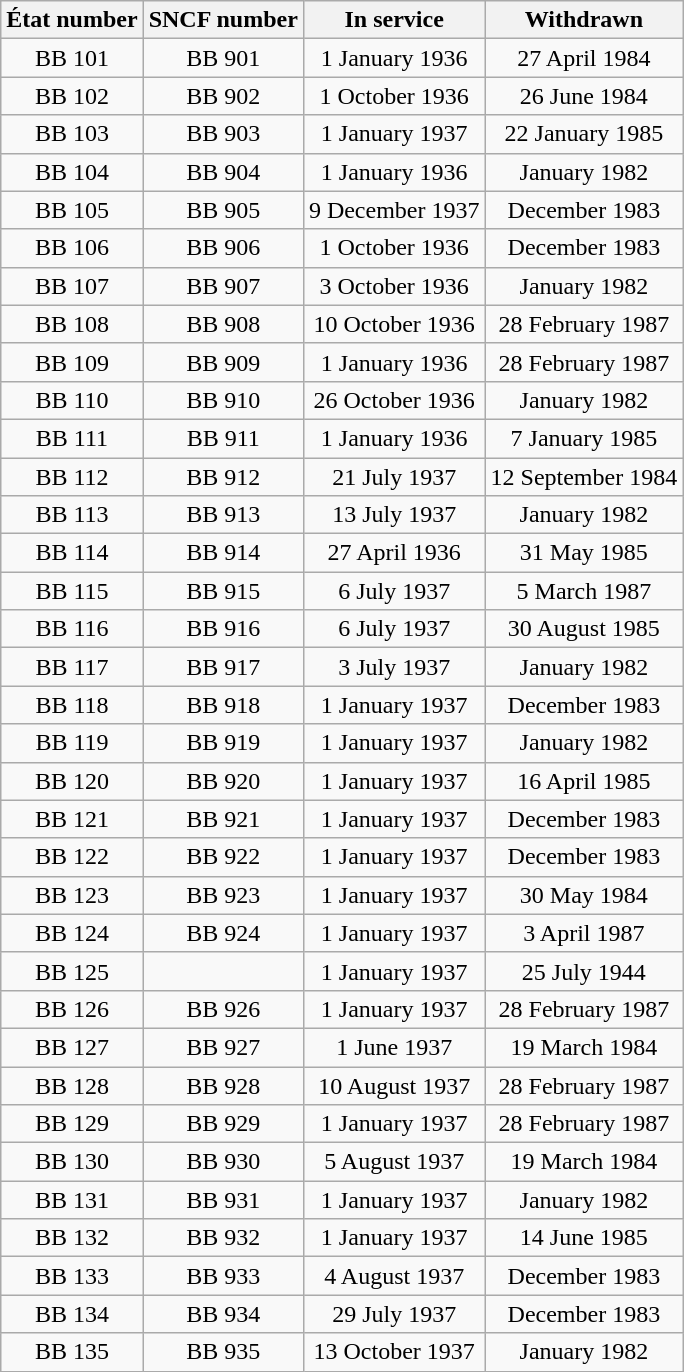<table class="wikitable" style="text-align:center;">
<tr>
<th scope=col>État number</th>
<th scope=col>SNCF number</th>
<th scope=col>In service</th>
<th scope=col>Withdrawn</th>
</tr>
<tr>
<td>BB 101</td>
<td>BB 901</td>
<td>1 January 1936</td>
<td>27 April 1984</td>
</tr>
<tr>
<td>BB 102</td>
<td>BB 902</td>
<td>1 October 1936</td>
<td>26 June 1984</td>
</tr>
<tr>
<td>BB 103</td>
<td>BB 903</td>
<td>1 January 1937</td>
<td>22 January 1985</td>
</tr>
<tr>
<td>BB 104</td>
<td>BB 904</td>
<td>1 January 1936</td>
<td>January 1982</td>
</tr>
<tr>
<td>BB 105</td>
<td>BB 905</td>
<td>9 December 1937</td>
<td>December 1983</td>
</tr>
<tr>
<td>BB 106</td>
<td>BB 906</td>
<td>1 October 1936</td>
<td>December 1983</td>
</tr>
<tr>
<td>BB 107</td>
<td>BB 907</td>
<td>3 October 1936</td>
<td>January 1982</td>
</tr>
<tr>
<td>BB 108</td>
<td>BB 908</td>
<td>10 October 1936</td>
<td>28 February 1987</td>
</tr>
<tr>
<td>BB 109</td>
<td>BB 909</td>
<td>1 January 1936</td>
<td>28 February 1987</td>
</tr>
<tr>
<td>BB 110</td>
<td>BB 910</td>
<td>26 October 1936</td>
<td>January 1982</td>
</tr>
<tr>
<td>BB 111</td>
<td>BB 911</td>
<td>1 January 1936</td>
<td>7 January 1985</td>
</tr>
<tr>
<td>BB 112</td>
<td>BB 912</td>
<td>21 July 1937</td>
<td>12 September 1984</td>
</tr>
<tr>
<td>BB 113</td>
<td>BB 913</td>
<td>13 July 1937</td>
<td>January 1982</td>
</tr>
<tr>
<td>BB 114</td>
<td>BB 914</td>
<td>27 April 1936</td>
<td>31 May 1985</td>
</tr>
<tr>
<td>BB 115</td>
<td>BB 915</td>
<td>6 July 1937</td>
<td>5 March 1987</td>
</tr>
<tr>
<td>BB 116</td>
<td>BB 916</td>
<td>6 July 1937</td>
<td>30 August 1985</td>
</tr>
<tr>
<td>BB 117</td>
<td>BB 917</td>
<td>3 July 1937</td>
<td>January 1982</td>
</tr>
<tr>
<td>BB 118</td>
<td>BB 918</td>
<td>1 January 1937</td>
<td>December 1983</td>
</tr>
<tr>
<td>BB 119</td>
<td>BB 919</td>
<td>1 January 1937</td>
<td>January 1982</td>
</tr>
<tr>
<td>BB 120</td>
<td>BB 920</td>
<td>1 January 1937</td>
<td>16 April 1985</td>
</tr>
<tr>
<td>BB 121</td>
<td>BB 921</td>
<td>1 January 1937</td>
<td>December 1983</td>
</tr>
<tr>
<td>BB 122</td>
<td>BB 922</td>
<td>1 January 1937</td>
<td>December 1983</td>
</tr>
<tr>
<td>BB 123</td>
<td>BB 923</td>
<td>1 January 1937</td>
<td>30 May 1984</td>
</tr>
<tr>
<td>BB 124</td>
<td>BB 924</td>
<td>1 January 1937</td>
<td>3 April 1987</td>
</tr>
<tr>
<td>BB 125</td>
<td></td>
<td>1 January 1937</td>
<td>25 July 1944</td>
</tr>
<tr>
<td>BB 126</td>
<td>BB 926</td>
<td>1 January 1937</td>
<td>28 February 1987</td>
</tr>
<tr>
<td>BB 127</td>
<td>BB 927</td>
<td>1 June 1937</td>
<td>19 March 1984</td>
</tr>
<tr>
<td>BB 128</td>
<td>BB 928</td>
<td>10 August 1937</td>
<td>28 February 1987</td>
</tr>
<tr>
<td>BB 129</td>
<td>BB 929</td>
<td>1 January 1937</td>
<td>28 February 1987</td>
</tr>
<tr>
<td>BB 130</td>
<td>BB 930</td>
<td>5 August 1937</td>
<td>19 March 1984</td>
</tr>
<tr>
<td>BB 131</td>
<td>BB 931</td>
<td>1 January 1937</td>
<td>January 1982</td>
</tr>
<tr>
<td>BB 132</td>
<td>BB 932</td>
<td>1 January 1937</td>
<td>14 June 1985</td>
</tr>
<tr>
<td>BB 133</td>
<td>BB 933</td>
<td>4 August 1937</td>
<td>December 1983</td>
</tr>
<tr>
<td>BB 134</td>
<td>BB 934</td>
<td>29 July 1937</td>
<td>December 1983</td>
</tr>
<tr>
<td>BB 135</td>
<td>BB 935</td>
<td>13 October 1937</td>
<td>January 1982</td>
</tr>
</table>
